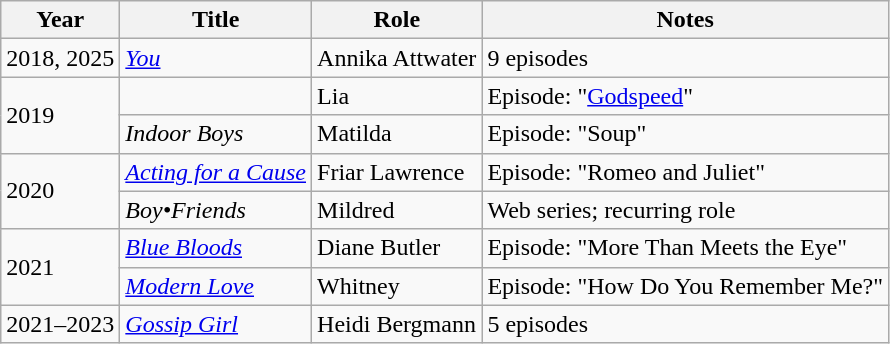<table class="wikitable sortable">
<tr>
<th>Year</th>
<th>Title</th>
<th>Role</th>
<th class="unsortable">Notes</th>
</tr>
<tr>
<td>2018, 2025</td>
<td><em><a href='#'>You</a></em></td>
<td>Annika Attwater</td>
<td>9 episodes</td>
</tr>
<tr>
<td rowspan="2">2019</td>
<td><em></em></td>
<td>Lia</td>
<td>Episode: "<a href='#'>Godspeed</a>"</td>
</tr>
<tr>
<td><em>Indoor Boys</em></td>
<td>Matilda</td>
<td>Episode: "Soup"</td>
</tr>
<tr>
<td rowspan="2">2020</td>
<td><em><a href='#'>Acting for a Cause</a></em></td>
<td>Friar Lawrence</td>
<td>Episode: "Romeo and Juliet"</td>
</tr>
<tr>
<td><em>Boy•Friends</em></td>
<td>Mildred</td>
<td>Web series; recurring role</td>
</tr>
<tr>
<td rowspan="2">2021</td>
<td><em><a href='#'>Blue Bloods</a></em></td>
<td>Diane Butler</td>
<td>Episode: "More Than Meets the Eye"</td>
</tr>
<tr>
<td><em><a href='#'>Modern Love</a></em></td>
<td>Whitney</td>
<td>Episode: "How Do You Remember Me?"</td>
</tr>
<tr>
<td>2021–2023</td>
<td><em><a href='#'>Gossip Girl</a></em></td>
<td>Heidi Bergmann</td>
<td>5 episodes</td>
</tr>
</table>
